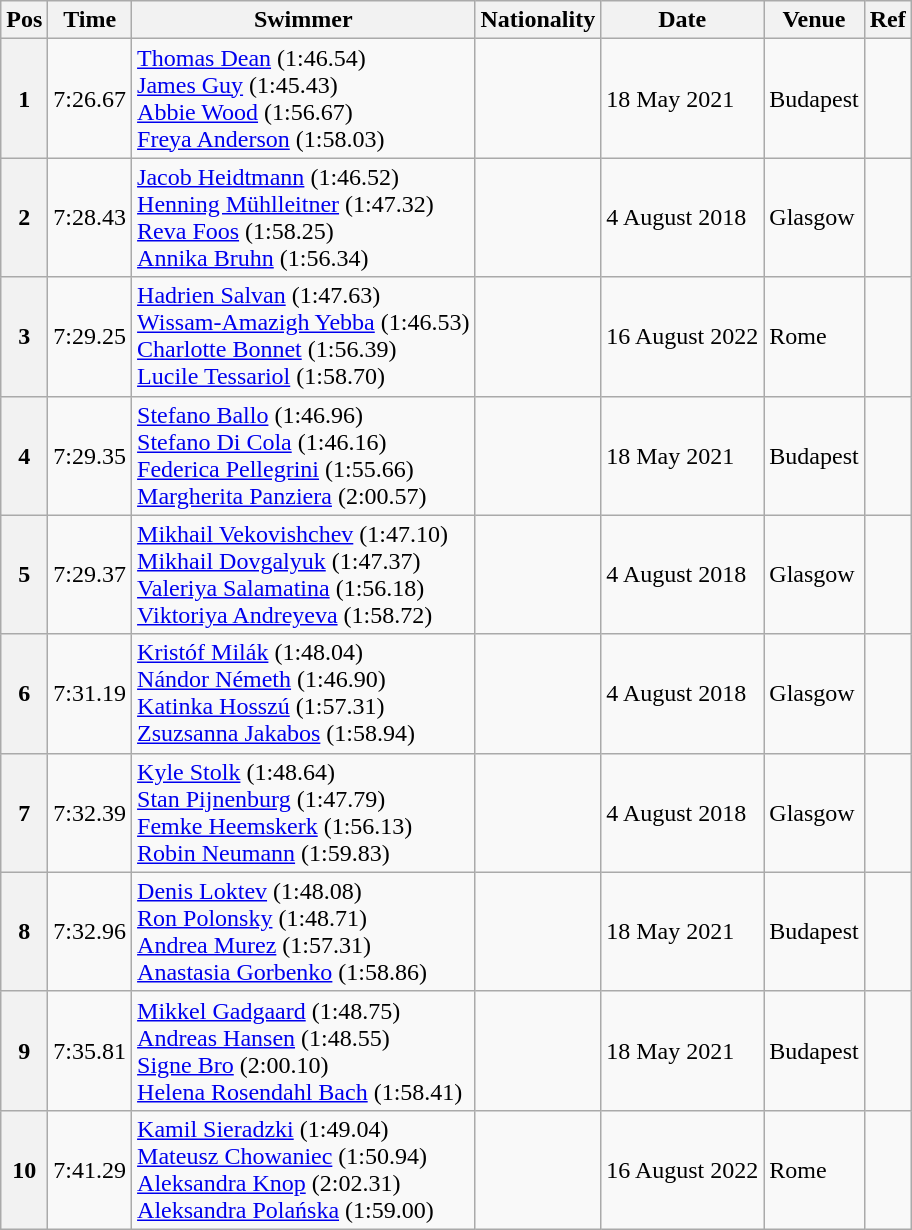<table class="wikitable">
<tr>
<th>Pos</th>
<th>Time</th>
<th>Swimmer</th>
<th>Nationality</th>
<th>Date</th>
<th>Venue</th>
<th>Ref</th>
</tr>
<tr>
<th>1</th>
<td>7:26.67</td>
<td><a href='#'>Thomas Dean</a> (1:46.54)<br><a href='#'>James Guy</a> (1:45.43)<br><a href='#'>Abbie Wood</a> (1:56.67)<br><a href='#'>Freya Anderson</a> (1:58.03)</td>
<td></td>
<td>18 May 2021</td>
<td>Budapest</td>
<td></td>
</tr>
<tr>
<th>2</th>
<td>7:28.43</td>
<td><a href='#'>Jacob Heidtmann</a> (1:46.52)<br><a href='#'>Henning Mühlleitner</a> (1:47.32)<br><a href='#'>Reva Foos</a> (1:58.25)<br><a href='#'>Annika Bruhn</a> (1:56.34)</td>
<td></td>
<td>4 August 2018</td>
<td>Glasgow</td>
<td></td>
</tr>
<tr>
<th>3</th>
<td>7:29.25</td>
<td><a href='#'>Hadrien Salvan</a> (1:47.63)<br><a href='#'>Wissam-Amazigh Yebba</a> (1:46.53)<br><a href='#'>Charlotte Bonnet</a> (1:56.39)<br><a href='#'>Lucile Tessariol</a> (1:58.70)</td>
<td></td>
<td>16 August 2022</td>
<td>Rome</td>
<td></td>
</tr>
<tr>
<th>4</th>
<td>7:29.35</td>
<td><a href='#'>Stefano Ballo</a> (1:46.96)<br><a href='#'>Stefano Di Cola</a> (1:46.16)<br><a href='#'>Federica Pellegrini</a> (1:55.66)<br><a href='#'>Margherita Panziera</a> (2:00.57)</td>
<td></td>
<td>18 May 2021</td>
<td>Budapest</td>
<td></td>
</tr>
<tr>
<th>5</th>
<td>7:29.37</td>
<td><a href='#'>Mikhail Vekovishchev</a> (1:47.10)<br><a href='#'>Mikhail Dovgalyuk</a> (1:47.37)<br><a href='#'>Valeriya Salamatina</a> (1:56.18)<br><a href='#'>Viktoriya Andreyeva</a> (1:58.72)</td>
<td></td>
<td>4 August 2018</td>
<td>Glasgow</td>
<td></td>
</tr>
<tr>
<th>6</th>
<td>7:31.19</td>
<td><a href='#'>Kristóf Milák</a> (1:48.04)<br><a href='#'>Nándor Németh</a> (1:46.90)<br><a href='#'>Katinka Hosszú</a> (1:57.31)<br><a href='#'>Zsuzsanna Jakabos</a> (1:58.94)</td>
<td></td>
<td>4 August 2018</td>
<td>Glasgow</td>
<td></td>
</tr>
<tr>
<th>7</th>
<td>7:32.39</td>
<td><a href='#'>Kyle Stolk</a> (1:48.64)<br><a href='#'>Stan Pijnenburg</a> (1:47.79)<br><a href='#'>Femke Heemskerk</a> (1:56.13)<br><a href='#'>Robin Neumann</a> (1:59.83)</td>
<td></td>
<td>4 August 2018</td>
<td>Glasgow</td>
<td></td>
</tr>
<tr>
<th>8</th>
<td>7:32.96</td>
<td><a href='#'>Denis Loktev</a> (1:48.08)<br><a href='#'>Ron Polonsky</a> (1:48.71)<br><a href='#'>Andrea Murez</a> (1:57.31)<br><a href='#'>Anastasia Gorbenko</a> (1:58.86)</td>
<td></td>
<td>18 May 2021</td>
<td>Budapest</td>
<td></td>
</tr>
<tr>
<th>9</th>
<td>7:35.81</td>
<td><a href='#'>Mikkel Gadgaard</a> (1:48.75)<br><a href='#'>Andreas Hansen</a> (1:48.55)<br><a href='#'>Signe Bro</a> (2:00.10)<br><a href='#'>Helena Rosendahl Bach</a> (1:58.41)</td>
<td></td>
<td>18 May 2021</td>
<td>Budapest</td>
<td></td>
</tr>
<tr>
<th>10</th>
<td>7:41.29</td>
<td><a href='#'>Kamil Sieradzki</a> (1:49.04)<br><a href='#'>Mateusz Chowaniec</a> (1:50.94)<br><a href='#'>Aleksandra Knop</a> (2:02.31)<br><a href='#'>Aleksandra Polańska</a> (1:59.00)</td>
<td></td>
<td>16 August 2022</td>
<td>Rome</td>
<td></td>
</tr>
</table>
